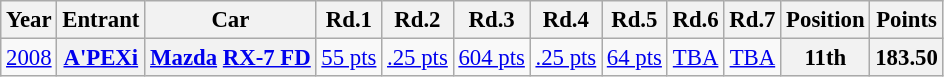<table class="wikitable" style="text-align:center; font-size:95%">
<tr>
<th>Year</th>
<th>Entrant</th>
<th>Car</th>
<th>Rd.1</th>
<th>Rd.2</th>
<th>Rd.3</th>
<th>Rd.4</th>
<th>Rd.5</th>
<th>Rd.6</th>
<th>Rd.7</th>
<th>Position</th>
<th>Points</th>
</tr>
<tr>
<td><a href='#'>2008</a></td>
<th><a href='#'>A'PEXi</a></th>
<th><a href='#'>Mazda</a> <a href='#'>RX-7 FD</a></th>
<td><a href='#'>55 pts</a><br><small></small></td>
<td><a href='#'>.25 pts</a><br><small></small></td>
<td><a href='#'>604 pts</a><br><small></small></td>
<td><a href='#'>.25 pts</a><br><small></small></td>
<td><a href='#'>64 pts</a><br><small></small></td>
<td><a href='#'>TBA</a><br><small></small></td>
<td><a href='#'>TBA</a><br><small></small></td>
<th>11th</th>
<th>183.50</th>
</tr>
</table>
